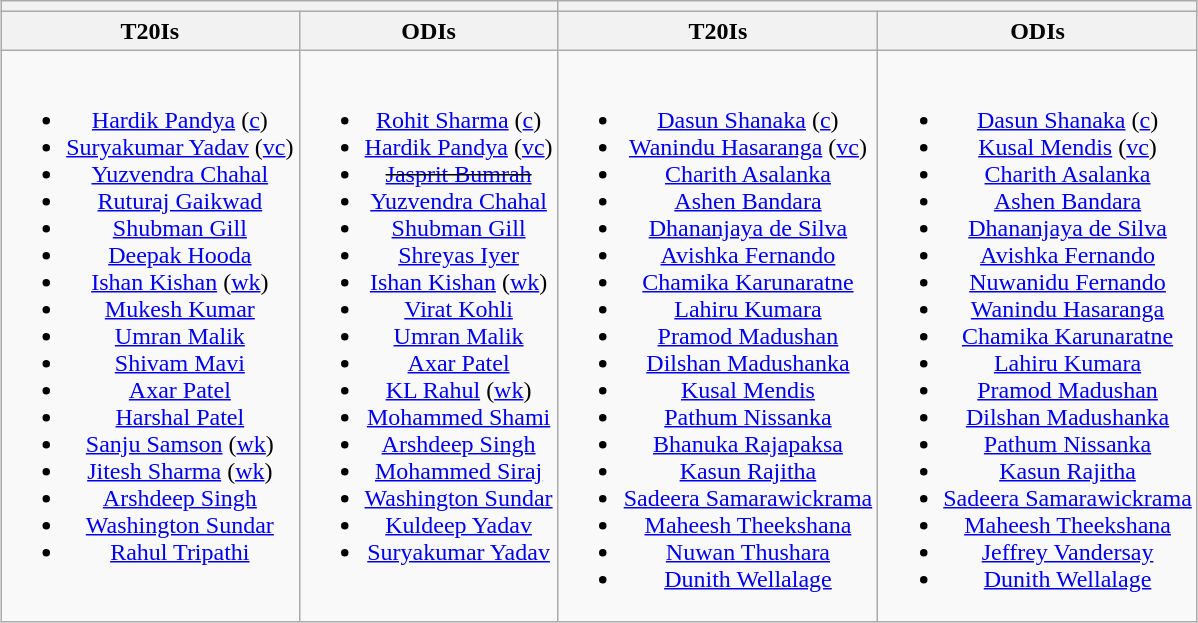<table class="wikitable" style="text-align:center; margin:auto">
<tr>
<th colspan=2></th>
<th colspan=2></th>
</tr>
<tr>
<th>T20Is</th>
<th>ODIs</th>
<th>T20Is</th>
<th>ODIs</th>
</tr>
<tr style="vertical-align:top">
<td><br><ul><li><a href='#'>Hardik Pandya</a> (<a href='#'>c</a>)</li><li><a href='#'>Suryakumar Yadav</a> (<a href='#'>vc</a>)</li><li><a href='#'>Yuzvendra Chahal</a></li><li><a href='#'>Ruturaj Gaikwad</a></li><li><a href='#'>Shubman Gill</a></li><li><a href='#'>Deepak Hooda</a></li><li><a href='#'>Ishan Kishan</a> (<a href='#'>wk</a>)</li><li><a href='#'>Mukesh Kumar</a></li><li><a href='#'>Umran Malik</a></li><li><a href='#'>Shivam Mavi</a></li><li><a href='#'>Axar Patel</a></li><li><a href='#'>Harshal Patel</a></li><li><a href='#'>Sanju Samson</a> (<a href='#'>wk</a>)</li><li><a href='#'>Jitesh Sharma</a> (<a href='#'>wk</a>)</li><li><a href='#'>Arshdeep Singh</a></li><li><a href='#'>Washington Sundar</a></li><li><a href='#'>Rahul Tripathi</a></li></ul></td>
<td><br><ul><li><a href='#'>Rohit Sharma</a> (<a href='#'>c</a>)</li><li><a href='#'>Hardik Pandya</a> (<a href='#'>vc</a>)</li><li><s><a href='#'>Jasprit Bumrah</a></s></li><li><a href='#'>Yuzvendra Chahal</a></li><li><a href='#'>Shubman Gill</a></li><li><a href='#'>Shreyas Iyer</a></li><li><a href='#'>Ishan Kishan</a> (<a href='#'>wk</a>)</li><li><a href='#'>Virat Kohli</a></li><li><a href='#'>Umran Malik</a></li><li><a href='#'>Axar Patel</a></li><li><a href='#'>KL Rahul</a> (<a href='#'>wk</a>)</li><li><a href='#'>Mohammed Shami</a></li><li><a href='#'>Arshdeep Singh</a></li><li><a href='#'>Mohammed Siraj</a></li><li><a href='#'>Washington Sundar</a></li><li><a href='#'>Kuldeep Yadav</a></li><li><a href='#'>Suryakumar Yadav</a></li></ul></td>
<td><br><ul><li><a href='#'>Dasun Shanaka</a> (<a href='#'>c</a>)</li><li><a href='#'>Wanindu Hasaranga</a> (<a href='#'>vc</a>)</li><li><a href='#'>Charith Asalanka</a></li><li><a href='#'>Ashen Bandara</a></li><li><a href='#'>Dhananjaya de Silva</a></li><li><a href='#'>Avishka Fernando</a></li><li><a href='#'>Chamika Karunaratne</a></li><li><a href='#'>Lahiru Kumara</a></li><li><a href='#'>Pramod Madushan</a></li><li><a href='#'>Dilshan Madushanka</a></li><li><a href='#'>Kusal Mendis</a></li><li><a href='#'>Pathum Nissanka</a></li><li><a href='#'>Bhanuka Rajapaksa</a></li><li><a href='#'>Kasun Rajitha</a></li><li><a href='#'>Sadeera Samarawickrama</a></li><li><a href='#'>Maheesh Theekshana</a></li><li><a href='#'>Nuwan Thushara</a></li><li><a href='#'>Dunith Wellalage</a></li></ul></td>
<td><br><ul><li><a href='#'>Dasun Shanaka</a> (<a href='#'>c</a>)</li><li><a href='#'>Kusal Mendis</a> (<a href='#'>vc</a>)</li><li><a href='#'>Charith Asalanka</a></li><li><a href='#'>Ashen Bandara</a></li><li><a href='#'>Dhananjaya de Silva</a></li><li><a href='#'>Avishka Fernando</a></li><li><a href='#'>Nuwanidu Fernando</a></li><li><a href='#'>Wanindu Hasaranga</a></li><li><a href='#'>Chamika Karunaratne</a></li><li><a href='#'>Lahiru Kumara</a></li><li><a href='#'>Pramod Madushan</a></li><li><a href='#'>Dilshan Madushanka</a></li><li><a href='#'>Pathum Nissanka</a></li><li><a href='#'>Kasun Rajitha</a></li><li><a href='#'>Sadeera Samarawickrama</a></li><li><a href='#'>Maheesh Theekshana</a></li><li><a href='#'>Jeffrey Vandersay</a></li><li><a href='#'>Dunith Wellalage</a></li></ul></td>
</tr>
</table>
